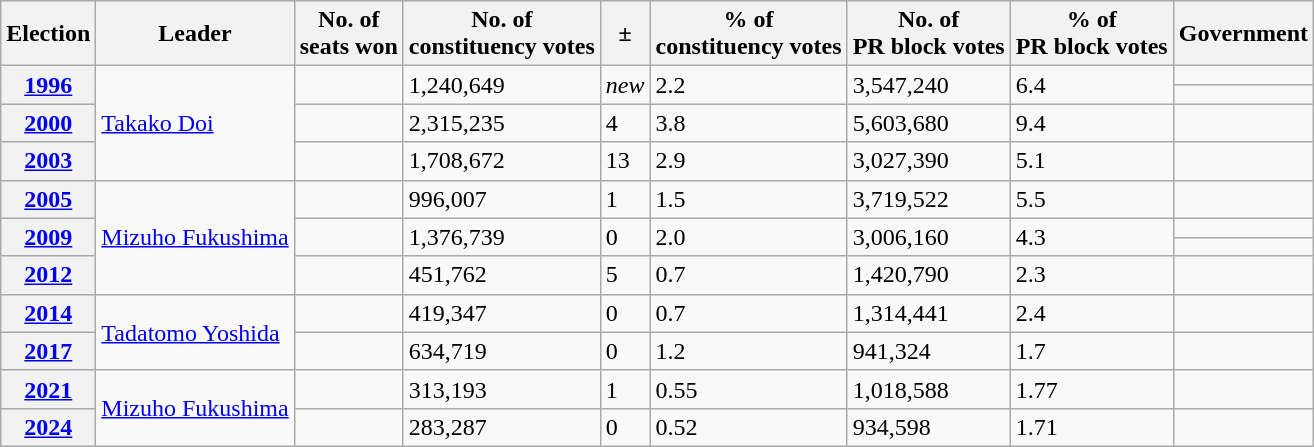<table class="wikitable">
<tr>
<th>Election</th>
<th>Leader</th>
<th>No. of<br>seats won</th>
<th>No. of<br>constituency votes</th>
<th>±</th>
<th>% of<br>constituency votes</th>
<th>No. of<br>PR block votes</th>
<th>% of<br>PR block votes</th>
<th>Government</th>
</tr>
<tr>
<th rowspan=2><a href='#'>1996</a></th>
<td rowspan=4><a href='#'>Takako Doi</a></td>
<td rowspan=2></td>
<td rowspan=2>1,240,649</td>
<td rowspan=2><em>new</em></td>
<td rowspan=2>2.2</td>
<td rowspan=2>3,547,240</td>
<td rowspan=2>6.4</td>
<td></td>
</tr>
<tr>
<td></td>
</tr>
<tr>
<th><a href='#'>2000</a></th>
<td></td>
<td>2,315,235</td>
<td> 4</td>
<td>3.8</td>
<td>5,603,680</td>
<td>9.4</td>
<td></td>
</tr>
<tr>
<th><a href='#'>2003</a></th>
<td></td>
<td>1,708,672</td>
<td> 13</td>
<td>2.9</td>
<td>3,027,390</td>
<td>5.1</td>
<td></td>
</tr>
<tr>
<th><a href='#'>2005</a></th>
<td rowspan=4><a href='#'>Mizuho Fukushima</a></td>
<td></td>
<td>996,007</td>
<td> 1</td>
<td>1.5</td>
<td>3,719,522</td>
<td>5.5</td>
<td></td>
</tr>
<tr>
<th rowspan=2><a href='#'>2009</a></th>
<td rowspan=2></td>
<td rowspan=2>1,376,739</td>
<td rowspan=2> 0</td>
<td rowspan=2>2.0</td>
<td rowspan=2>3,006,160</td>
<td rowspan=2>4.3</td>
<td></td>
</tr>
<tr>
<td></td>
</tr>
<tr>
<th><a href='#'>2012</a></th>
<td></td>
<td>451,762</td>
<td> 5</td>
<td>0.7</td>
<td>1,420,790</td>
<td>2.3</td>
<td></td>
</tr>
<tr>
<th><a href='#'>2014</a></th>
<td rowspan=2><a href='#'>Tadatomo Yoshida</a></td>
<td></td>
<td>419,347</td>
<td> 0</td>
<td>0.7</td>
<td>1,314,441</td>
<td>2.4</td>
<td></td>
</tr>
<tr>
<th><a href='#'>2017</a></th>
<td></td>
<td>634,719</td>
<td> 0</td>
<td>1.2</td>
<td>941,324</td>
<td>1.7</td>
<td></td>
</tr>
<tr>
<th><a href='#'>2021</a></th>
<td rowspan=2><a href='#'>Mizuho Fukushima</a></td>
<td></td>
<td>313,193</td>
<td> 1</td>
<td>0.55</td>
<td>1,018,588</td>
<td>1.77</td>
<td></td>
</tr>
<tr>
<th><a href='#'>2024</a></th>
<td></td>
<td>283,287</td>
<td> 0</td>
<td>0.52</td>
<td>934,598</td>
<td>1.71</td>
<td></td>
</tr>
</table>
